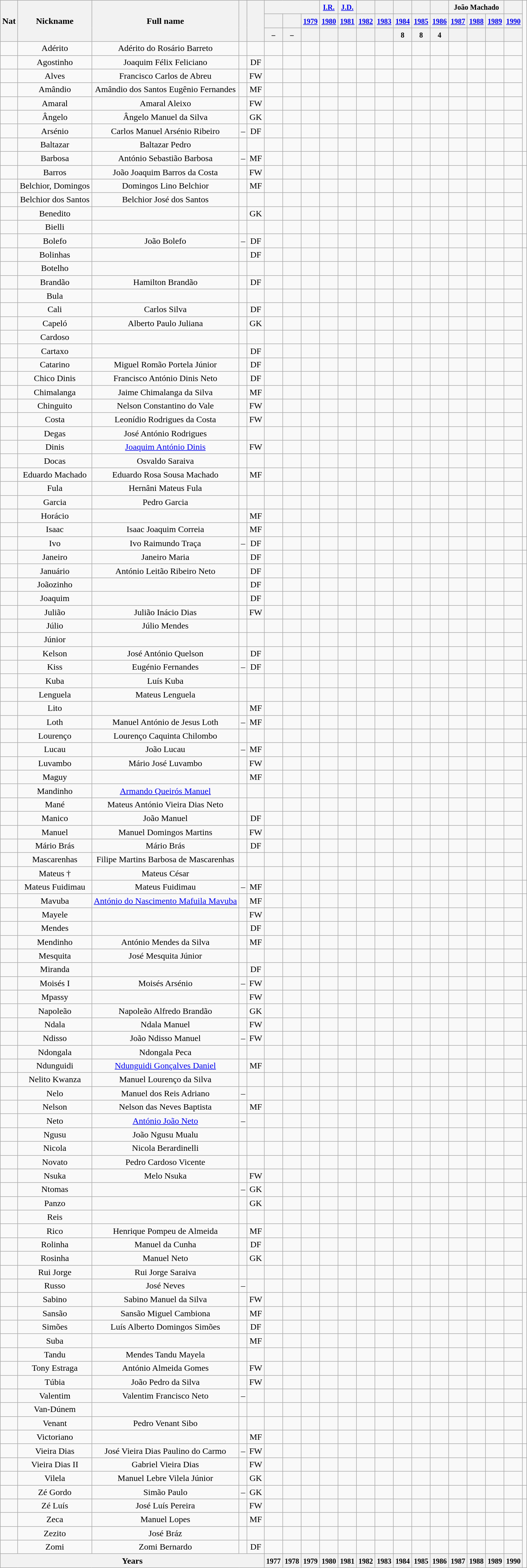<table class="wikitable plainrowheaders sortable" style="text-align:center">
<tr>
<th scope="col" rowspan="3">Nat</th>
<th scope="col" rowspan="3">Nickname</th>
<th scope="col" rowspan="3">Full name</th>
<th scope="col" rowspan="3"></th>
<th scope="col" rowspan="3"></th>
<th colspan="3"><small></small></th>
<th colspan="1"><small><a href='#'>I.R.</a></small></th>
<th colspan="1"><small><a href='#'>J.D.</a></small></th>
<th colspan="1"><small></small></th>
<th colspan="1"><small></small></th>
<th colspan="1"><small></small></th>
<th colspan="1"><small></small></th>
<th colspan="1"><small></small></th>
<th colspan="3"><small>João Machado</small></th>
<th colspan="1"><small></small></th>
</tr>
<tr>
<th colspan="1"><small></small></th>
<th colspan="1"><small></small></th>
<th colspan="1"><small><a href='#'>1979</a></small></th>
<th colspan="1"><small><a href='#'>1980</a></small></th>
<th colspan="1"><small><a href='#'>1981</a></small></th>
<th colspan="1"><small><a href='#'>1982</a></small></th>
<th colspan="1"><small><a href='#'>1983</a></small></th>
<th colspan="1"><small><a href='#'>1984</a></small></th>
<th colspan="1"><small><a href='#'>1985</a></small></th>
<th colspan="1"><small><a href='#'>1986</a></small></th>
<th colspan="1"><small><a href='#'>1987</a></small></th>
<th colspan="1"><small><a href='#'>1988</a></small></th>
<th colspan="1"><small><a href='#'>1989</a></small></th>
<th colspan="1"><small><a href='#'>1990</a></small></th>
</tr>
<tr>
<th scope="col" rowspan="1"><small>–</small></th>
<th scope="col" rowspan="1"><small>–</small></th>
<th scope="col" rowspan="1"><small></small></th>
<th scope="col" rowspan="1"><small></small></th>
<th scope="col" rowspan="1"><small></small></th>
<th scope="col" rowspan="1"><small></small></th>
<th scope="col" rowspan="1"><small></small></th>
<th scope="col" rowspan="1"><small>8</small></th>
<th scope="col" rowspan="1"><small>8</small></th>
<th scope="col" rowspan="1"><small>4</small></th>
<th scope="col" rowspan="1"><small></small></th>
<th scope="col" rowspan="1"><small></small></th>
<th scope="col" rowspan="1"><small></small></th>
<th scope="col" rowspan="1"><small></small></th>
</tr>
<tr>
<td></td>
<td>Adérito</td>
<td>Adérito do Rosário Barreto</td>
<td></td>
<td></td>
<td></td>
<td></td>
<td></td>
<td></td>
<td></td>
<td></td>
<td></td>
<td></td>
<td></td>
<td></td>
<td></td>
<td></td>
<td></td>
<td></td>
</tr>
<tr>
<td></td>
<td>Agostinho</td>
<td>Joaquim Félix Feliciano</td>
<td></td>
<td data-sort-value="2">DF</td>
<td></td>
<td></td>
<td></td>
<td></td>
<td></td>
<td></td>
<td></td>
<td></td>
<td></td>
<td></td>
<td></td>
<td></td>
<td></td>
<td></td>
</tr>
<tr>
<td></td>
<td>Alves</td>
<td>Francisco Carlos de Abreu</td>
<td></td>
<td>FW</td>
<td></td>
<td></td>
<td></td>
<td></td>
<td></td>
<td></td>
<td></td>
<td></td>
<td></td>
<td></td>
<td></td>
<td></td>
<td></td>
<td></td>
</tr>
<tr>
<td></td>
<td>Amândio</td>
<td>Amândio dos Santos Eugênio Fernandes</td>
<td></td>
<td data-sort-value="3">MF</td>
<td></td>
<td></td>
<td></td>
<td></td>
<td></td>
<td></td>
<td></td>
<td></td>
<td></td>
<td></td>
<td></td>
<td></td>
<td></td>
<td></td>
</tr>
<tr>
<td></td>
<td>Amaral</td>
<td>Amaral Aleixo</td>
<td></td>
<td>FW</td>
<td></td>
<td></td>
<td></td>
<td></td>
<td></td>
<td></td>
<td></td>
<td></td>
<td></td>
<td></td>
<td></td>
<td></td>
<td></td>
<td></td>
</tr>
<tr>
<td></td>
<td data-sort-value="Angelo">Ângelo </td>
<td data-sort-value="Angelo">Ângelo Manuel da Silva</td>
<td></td>
<td data-sort-value="1">GK</td>
<td></td>
<td></td>
<td></td>
<td></td>
<td></td>
<td></td>
<td></td>
<td></td>
<td></td>
<td></td>
<td></td>
<td></td>
<td></td>
<td></td>
</tr>
<tr>
<td></td>
<td>Arsénio</td>
<td>Carlos Manuel Arsénio Ribeiro</td>
<td data-sort-value="99">–</td>
<td data-sort-value="2">DF</td>
<td></td>
<td></td>
<td></td>
<td></td>
<td></td>
<td></td>
<td></td>
<td></td>
<td></td>
<td></td>
<td></td>
<td></td>
<td></td>
<td></td>
</tr>
<tr>
<td></td>
<td>Baltazar</td>
<td>Baltazar Pedro</td>
<td></td>
<td></td>
<td></td>
<td></td>
<td></td>
<td></td>
<td></td>
<td></td>
<td></td>
<td></td>
<td></td>
<td></td>
<td></td>
<td></td>
<td></td>
<td></td>
</tr>
<tr>
<td></td>
<td>Barbosa </td>
<td>António Sebastião Barbosa</td>
<td data-sort-value="99">–</td>
<td data-sort-value="3">MF</td>
<td></td>
<td></td>
<td></td>
<td></td>
<td></td>
<td></td>
<td></td>
<td data-sort-value="19844"><a href='#'></a></td>
<td></td>
<td></td>
<td></td>
<td></td>
<td></td>
<td></td>
<td></td>
</tr>
<tr>
<td></td>
<td>Barros</td>
<td data-sort-value="Joao J">João Joaquim Barros da Costa</td>
<td></td>
<td>FW</td>
<td></td>
<td></td>
<td></td>
<td></td>
<td></td>
<td></td>
<td></td>
<td></td>
<td></td>
<td></td>
<td></td>
<td></td>
<td></td>
<td></td>
</tr>
<tr>
<td></td>
<td>Belchior, Domingos</td>
<td>Domingos Lino Belchior</td>
<td></td>
<td data-sort-value="3">MF</td>
<td></td>
<td></td>
<td></td>
<td></td>
<td></td>
<td></td>
<td></td>
<td data-sort-value="19844"><a href='#'></a></td>
<td></td>
<td></td>
<td></td>
<td></td>
<td></td>
<td></td>
</tr>
<tr>
<td></td>
<td>Belchior dos Santos</td>
<td>Belchior José dos Santos</td>
<td></td>
<td></td>
<td></td>
<td></td>
<td></td>
<td></td>
<td></td>
<td></td>
<td></td>
<td></td>
<td></td>
<td></td>
<td></td>
<td></td>
<td></td>
<td></td>
</tr>
<tr>
<td></td>
<td>Benedito</td>
<td></td>
<td></td>
<td data-sort-value="1">GK</td>
<td></td>
<td></td>
<td></td>
<td></td>
<td></td>
<td></td>
<td></td>
<td></td>
<td></td>
<td></td>
<td></td>
<td></td>
<td></td>
<td></td>
</tr>
<tr>
<td></td>
<td>Bielli </td>
<td></td>
<td></td>
<td></td>
<td></td>
<td></td>
<td></td>
<td></td>
<td></td>
<td></td>
<td></td>
<td></td>
<td></td>
<td></td>
<td></td>
<td></td>
<td></td>
<td></td>
</tr>
<tr>
<td></td>
<td>Bolefo </td>
<td data-sort-value="Joao B">João Bolefo</td>
<td data-sort-value="99">–</td>
<td data-sort-value="2">DF</td>
<td></td>
<td></td>
<td></td>
<td></td>
<td></td>
<td></td>
<td></td>
<td></td>
<td></td>
<td></td>
<td></td>
<td></td>
<td></td>
<td></td>
<td></td>
</tr>
<tr>
<td></td>
<td>Bolinhas</td>
<td></td>
<td></td>
<td data-sort-value="2">DF</td>
<td></td>
<td></td>
<td></td>
<td></td>
<td></td>
<td></td>
<td></td>
<td></td>
<td></td>
<td></td>
<td></td>
<td></td>
<td></td>
<td></td>
</tr>
<tr>
<td></td>
<td>Botelho</td>
<td></td>
<td></td>
<td></td>
<td></td>
<td></td>
<td></td>
<td></td>
<td></td>
<td></td>
<td></td>
<td></td>
<td></td>
<td></td>
<td></td>
<td></td>
<td></td>
<td></td>
</tr>
<tr>
<td></td>
<td>Brandão</td>
<td>Hamilton Brandão</td>
<td></td>
<td data-sort-value="2">DF</td>
<td></td>
<td></td>
<td></td>
<td></td>
<td></td>
<td></td>
<td></td>
<td></td>
<td></td>
<td></td>
<td></td>
<td></td>
<td></td>
<td></td>
</tr>
<tr>
<td></td>
<td>Bula</td>
<td></td>
<td></td>
<td></td>
<td></td>
<td></td>
<td></td>
<td></td>
<td></td>
<td></td>
<td></td>
<td></td>
<td></td>
<td></td>
<td></td>
<td></td>
<td></td>
<td></td>
</tr>
<tr>
<td></td>
<td>Cali</td>
<td>Carlos Silva</td>
<td></td>
<td data-sort-value="2">DF</td>
<td></td>
<td></td>
<td></td>
<td></td>
<td></td>
<td></td>
<td></td>
<td></td>
<td></td>
<td></td>
<td></td>
<td></td>
<td></td>
<td></td>
</tr>
<tr>
<td></td>
<td>Capeló</td>
<td>Alberto Paulo Juliana</td>
<td></td>
<td data-sort-value="1">GK</td>
<td></td>
<td></td>
<td></td>
<td></td>
<td></td>
<td></td>
<td></td>
<td></td>
<td></td>
<td></td>
<td></td>
<td></td>
<td></td>
<td></td>
</tr>
<tr>
<td></td>
<td>Cardoso</td>
<td></td>
<td></td>
<td data-sort-value="3"></td>
<td></td>
<td></td>
<td></td>
<td></td>
<td></td>
<td></td>
<td></td>
<td></td>
<td></td>
<td></td>
<td></td>
<td></td>
<td></td>
<td></td>
</tr>
<tr>
<td></td>
<td>Cartaxo</td>
<td></td>
<td></td>
<td data-sort-value="2">DF</td>
<td></td>
<td></td>
<td></td>
<td></td>
<td></td>
<td></td>
<td></td>
<td></td>
<td></td>
<td></td>
<td></td>
<td></td>
<td></td>
<td></td>
</tr>
<tr>
<td></td>
<td>Catarino</td>
<td>Miguel Romão Portela Júnior</td>
<td></td>
<td data-sort-value="2">DF</td>
<td></td>
<td></td>
<td></td>
<td></td>
<td></td>
<td></td>
<td></td>
<td></td>
<td></td>
<td></td>
<td></td>
<td></td>
<td></td>
<td></td>
</tr>
<tr>
<td></td>
<td>Chico Dinis</td>
<td>Francisco António Dinis Neto</td>
<td></td>
<td data-sort-value="2">DF</td>
<td></td>
<td></td>
<td></td>
<td></td>
<td></td>
<td></td>
<td></td>
<td data-sort-value="19844"><a href='#'></a></td>
<td></td>
<td></td>
<td></td>
<td></td>
<td></td>
<td></td>
</tr>
<tr>
<td></td>
<td>Chimalanga </td>
<td>Jaime Chimalanga da Silva</td>
<td></td>
<td data-sort-value="3">MF</td>
<td></td>
<td></td>
<td></td>
<td></td>
<td></td>
<td></td>
<td></td>
<td></td>
<td></td>
<td></td>
<td></td>
<td></td>
<td></td>
<td></td>
</tr>
<tr>
<td></td>
<td>Chinguito </td>
<td>Nelson Constantino do Vale</td>
<td></td>
<td>FW</td>
<td></td>
<td></td>
<td></td>
<td data-sort-value="19888"><a href='#'></a></td>
<td></td>
<td></td>
<td></td>
<td></td>
<td></td>
<td></td>
<td></td>
<td></td>
<td></td>
<td></td>
</tr>
<tr>
<td></td>
<td>Costa</td>
<td>Leonídio Rodrigues da Costa</td>
<td></td>
<td>FW</td>
<td></td>
<td></td>
<td></td>
<td></td>
<td></td>
<td></td>
<td></td>
<td></td>
<td></td>
<td></td>
<td></td>
<td></td>
<td></td>
<td></td>
</tr>
<tr>
<td></td>
<td>Degas </td>
<td>José António Rodrigues</td>
<td></td>
<td></td>
<td></td>
<td></td>
<td></td>
<td></td>
<td></td>
<td></td>
<td></td>
<td></td>
<td></td>
<td></td>
<td></td>
<td></td>
<td></td>
<td></td>
</tr>
<tr>
<td></td>
<td>Dinis</td>
<td><a href='#'>Joaquim António Dinis</a></td>
<td></td>
<td>FW</td>
<td></td>
<td></td>
<td></td>
<td></td>
<td></td>
<td></td>
<td></td>
<td></td>
<td></td>
<td></td>
<td></td>
<td></td>
<td></td>
<td></td>
</tr>
<tr>
<td></td>
<td>Docas</td>
<td>Osvaldo Saraiva</td>
<td></td>
<td></td>
<td></td>
<td></td>
<td></td>
<td></td>
<td></td>
<td></td>
<td></td>
<td></td>
<td></td>
<td></td>
<td></td>
<td></td>
<td></td>
<td></td>
</tr>
<tr>
<td></td>
<td>Eduardo Machado</td>
<td>Eduardo Rosa Sousa Machado</td>
<td></td>
<td data-sort-value="3">MF</td>
<td></td>
<td></td>
<td></td>
<td></td>
<td></td>
<td></td>
<td></td>
<td data-sort-value="19844"><a href='#'></a></td>
<td></td>
<td></td>
<td></td>
<td></td>
<td></td>
<td></td>
</tr>
<tr>
<td></td>
<td>Fula</td>
<td>Hernâni Mateus Fula</td>
<td></td>
<td></td>
<td></td>
<td></td>
<td></td>
<td></td>
<td></td>
<td></td>
<td></td>
<td></td>
<td></td>
<td></td>
<td></td>
<td></td>
<td></td>
<td></td>
</tr>
<tr>
<td></td>
<td>Garcia</td>
<td>Pedro Garcia</td>
<td></td>
<td data-sort-value="2"></td>
<td></td>
<td></td>
<td></td>
<td></td>
<td></td>
<td></td>
<td></td>
<td></td>
<td></td>
<td></td>
<td></td>
<td></td>
<td></td>
<td></td>
</tr>
<tr>
<td></td>
<td>Horácio</td>
<td></td>
<td></td>
<td data-sort-value="3">MF</td>
<td></td>
<td></td>
<td></td>
<td></td>
<td></td>
<td></td>
<td></td>
<td></td>
<td></td>
<td></td>
<td></td>
<td></td>
<td></td>
<td></td>
</tr>
<tr>
<td></td>
<td>Isaac</td>
<td>Isaac Joaquim Correia</td>
<td></td>
<td data-sort-value="3">MF</td>
<td></td>
<td></td>
<td></td>
<td></td>
<td></td>
<td></td>
<td></td>
<td></td>
<td></td>
<td></td>
<td></td>
<td></td>
<td></td>
<td></td>
</tr>
<tr>
<td></td>
<td>Ivo</td>
<td>Ivo Raimundo Traça</td>
<td data-sort-value="99">–</td>
<td data-sort-value="2">DF</td>
<td></td>
<td></td>
<td></td>
<td></td>
<td></td>
<td></td>
<td></td>
<td></td>
<td></td>
<td></td>
<td></td>
<td></td>
<td></td>
<td></td>
<td></td>
</tr>
<tr>
<td></td>
<td>Janeiro</td>
<td>Janeiro Maria</td>
<td></td>
<td data-sort-value="2">DF</td>
<td></td>
<td></td>
<td></td>
<td></td>
<td></td>
<td></td>
<td></td>
<td></td>
<td></td>
<td></td>
<td></td>
<td></td>
<td></td>
<td></td>
<td></td>
</tr>
<tr>
<td></td>
<td>Januário </td>
<td>António Leitão Ribeiro Neto</td>
<td></td>
<td data-sort-value="2">DF</td>
<td></td>
<td></td>
<td></td>
<td></td>
<td></td>
<td></td>
<td></td>
<td></td>
<td></td>
<td></td>
<td></td>
<td></td>
<td></td>
<td></td>
</tr>
<tr>
<td></td>
<td>Joãozinho</td>
<td></td>
<td></td>
<td data-sort-value="2">DF</td>
<td></td>
<td></td>
<td></td>
<td></td>
<td></td>
<td></td>
<td></td>
<td></td>
<td></td>
<td></td>
<td></td>
<td></td>
<td></td>
<td></td>
</tr>
<tr>
<td></td>
<td>Joaquim</td>
<td></td>
<td></td>
<td data-sort-value="2">DF</td>
<td></td>
<td></td>
<td></td>
<td></td>
<td></td>
<td></td>
<td></td>
<td></td>
<td></td>
<td></td>
<td></td>
<td></td>
<td></td>
<td></td>
</tr>
<tr>
<td></td>
<td>Julião</td>
<td>Julião Inácio Dias</td>
<td></td>
<td>FW</td>
<td></td>
<td></td>
<td></td>
<td></td>
<td data-sort-value="19811"><a href='#'></a></td>
<td></td>
<td></td>
<td></td>
<td></td>
<td></td>
<td></td>
<td></td>
<td></td>
<td></td>
</tr>
<tr>
<td></td>
<td>Júlio</td>
<td>Júlio Mendes</td>
<td></td>
<td></td>
<td></td>
<td></td>
<td></td>
<td></td>
<td></td>
<td></td>
<td></td>
<td></td>
<td></td>
<td></td>
<td></td>
<td></td>
<td></td>
<td></td>
</tr>
<tr>
<td></td>
<td>Júnior</td>
<td></td>
<td></td>
<td></td>
<td></td>
<td></td>
<td></td>
<td></td>
<td></td>
<td></td>
<td></td>
<td></td>
<td></td>
<td></td>
<td></td>
<td></td>
<td></td>
<td></td>
</tr>
<tr>
<td></td>
<td>Kelson</td>
<td>José António Quelson</td>
<td></td>
<td data-sort-value="2">DF</td>
<td></td>
<td></td>
<td></td>
<td></td>
<td></td>
<td></td>
<td></td>
<td></td>
<td></td>
<td></td>
<td></td>
<td></td>
<td></td>
<td></td>
</tr>
<tr>
<td></td>
<td>Kiss </td>
<td>Eugénio Fernandes</td>
<td data-sort-value="99">–</td>
<td data-sort-value="2">DF</td>
<td></td>
<td></td>
<td></td>
<td></td>
<td></td>
<td></td>
<td></td>
<td></td>
<td></td>
<td></td>
<td></td>
<td></td>
<td></td>
<td></td>
<td></td>
</tr>
<tr>
<td></td>
<td>Kuba</td>
<td>Luís Kuba</td>
<td></td>
<td data-sort-value="2"></td>
<td></td>
<td></td>
<td></td>
<td></td>
<td></td>
<td></td>
<td></td>
<td></td>
<td></td>
<td></td>
<td></td>
<td></td>
<td></td>
<td></td>
</tr>
<tr>
<td></td>
<td>Lenguela </td>
<td>Mateus Lenguela</td>
<td></td>
<td data-sort-value="2"></td>
<td></td>
<td></td>
<td></td>
<td></td>
<td></td>
<td></td>
<td></td>
<td></td>
<td></td>
<td></td>
<td></td>
<td></td>
<td></td>
<td></td>
</tr>
<tr>
<td></td>
<td>Lito</td>
<td></td>
<td></td>
<td data-sort-value="3">MF</td>
<td></td>
<td></td>
<td></td>
<td></td>
<td></td>
<td></td>
<td></td>
<td></td>
<td></td>
<td></td>
<td></td>
<td></td>
<td></td>
<td></td>
<td></td>
</tr>
<tr>
<td></td>
<td>Loth</td>
<td>Manuel António de Jesus Loth</td>
<td data-sort-value="99">–</td>
<td data-sort-value="3">MF</td>
<td></td>
<td></td>
<td></td>
<td></td>
<td data-sort-value="19811"><a href='#'></a></td>
<td></td>
<td></td>
<td></td>
<td></td>
<td></td>
<td></td>
<td></td>
<td></td>
<td></td>
<td></td>
</tr>
<tr>
<td></td>
<td>Lourenço</td>
<td>Lourenço Caquinta Chilombo</td>
<td></td>
<td data-sort-value="2"></td>
<td></td>
<td></td>
<td></td>
<td></td>
<td></td>
<td></td>
<td></td>
<td></td>
<td></td>
<td></td>
<td></td>
<td></td>
<td></td>
<td></td>
</tr>
<tr>
<td></td>
<td>Lucau</td>
<td>João Lucau</td>
<td data-sort-value="99">–</td>
<td data-sort-value="3">MF</td>
<td></td>
<td></td>
<td></td>
<td></td>
<td></td>
<td></td>
<td></td>
<td></td>
<td></td>
<td></td>
<td></td>
<td></td>
<td></td>
<td></td>
<td></td>
</tr>
<tr>
<td></td>
<td>Luvambo</td>
<td data-sort-value="Mario J">Mário José Luvambo</td>
<td></td>
<td>FW</td>
<td></td>
<td></td>
<td></td>
<td></td>
<td data-sort-value="19811"><a href='#'></a></td>
<td></td>
<td></td>
<td></td>
<td></td>
<td></td>
<td></td>
<td></td>
<td></td>
<td></td>
</tr>
<tr>
<td></td>
<td>Maguy</td>
<td></td>
<td></td>
<td data-sort-value="3">MF</td>
<td></td>
<td></td>
<td></td>
<td></td>
<td></td>
<td></td>
<td></td>
<td></td>
<td></td>
<td></td>
<td></td>
<td></td>
<td></td>
<td></td>
</tr>
<tr>
<td></td>
<td>Mandinho</td>
<td><a href='#'>Armando Queirós Manuel</a></td>
<td></td>
<td></td>
<td></td>
<td></td>
<td></td>
<td></td>
<td></td>
<td></td>
<td></td>
<td></td>
<td></td>
<td></td>
<td></td>
<td></td>
<td></td>
<td></td>
</tr>
<tr>
<td></td>
<td data-sort-value="Mane">Mané</td>
<td>Mateus António Vieira Dias Neto</td>
<td></td>
<td data-sort-value="2"></td>
<td></td>
<td></td>
<td></td>
<td></td>
<td></td>
<td></td>
<td></td>
<td></td>
<td></td>
<td></td>
<td></td>
<td></td>
<td></td>
<td></td>
</tr>
<tr>
<td></td>
<td>Manico</td>
<td data-sort-value="Joao M">João Manuel</td>
<td></td>
<td data-sort-value="2">DF</td>
<td></td>
<td></td>
<td></td>
<td></td>
<td></td>
<td></td>
<td></td>
<td></td>
<td></td>
<td></td>
<td></td>
<td></td>
<td></td>
<td></td>
</tr>
<tr>
<td></td>
<td>Manuel</td>
<td>Manuel Domingos Martins</td>
<td></td>
<td>FW</td>
<td></td>
<td></td>
<td></td>
<td></td>
<td></td>
<td></td>
<td></td>
<td></td>
<td></td>
<td></td>
<td></td>
<td></td>
<td></td>
<td></td>
</tr>
<tr>
<td></td>
<td>Mário Brás</td>
<td>Mário Brás</td>
<td></td>
<td data-sort-value="2">DF</td>
<td></td>
<td></td>
<td></td>
<td></td>
<td></td>
<td data-sort-value="19822"><a href='#'></a></td>
<td></td>
<td></td>
<td></td>
<td></td>
<td></td>
<td></td>
<td></td>
<td></td>
</tr>
<tr>
<td></td>
<td>Mascarenhas</td>
<td>Filipe Martins Barbosa de Mascarenhas</td>
<td></td>
<td data-sort-value="2"></td>
<td></td>
<td></td>
<td></td>
<td></td>
<td></td>
<td></td>
<td></td>
<td></td>
<td></td>
<td></td>
<td></td>
<td></td>
<td></td>
<td></td>
</tr>
<tr>
<td></td>
<td>Mateus †</td>
<td>Mateus César</td>
<td></td>
<td data-sort-value="2"></td>
<td></td>
<td></td>
<td></td>
<td></td>
<td></td>
<td></td>
<td></td>
<td></td>
<td></td>
<td></td>
<td></td>
<td></td>
<td></td>
<td></td>
</tr>
<tr>
<td></td>
<td>Mateus Fuidimau</td>
<td>Mateus Fuidimau</td>
<td data-sort-value="99">–</td>
<td data-sort-value="3">MF</td>
<td></td>
<td></td>
<td></td>
<td></td>
<td></td>
<td></td>
<td></td>
<td></td>
<td></td>
<td></td>
<td></td>
<td></td>
<td></td>
<td></td>
<td></td>
</tr>
<tr>
<td></td>
<td>Mavuba</td>
<td><a href='#'>António do Nascimento Mafuila Mavuba</a></td>
<td></td>
<td data-sort-value="3">MF</td>
<td></td>
<td></td>
<td></td>
<td></td>
<td></td>
<td></td>
<td></td>
<td></td>
<td></td>
<td></td>
<td></td>
<td></td>
<td></td>
<td></td>
</tr>
<tr>
<td></td>
<td>Mayele</td>
<td></td>
<td></td>
<td>FW</td>
<td></td>
<td></td>
<td></td>
<td></td>
<td></td>
<td></td>
<td></td>
<td></td>
<td></td>
<td></td>
<td></td>
<td></td>
<td></td>
<td></td>
</tr>
<tr>
<td></td>
<td>Mendes</td>
<td></td>
<td></td>
<td data-sort-value="2">DF</td>
<td></td>
<td></td>
<td></td>
<td></td>
<td></td>
<td></td>
<td></td>
<td></td>
<td></td>
<td></td>
<td></td>
<td></td>
<td></td>
<td></td>
</tr>
<tr>
<td></td>
<td>Mendinho</td>
<td>António Mendes da Silva</td>
<td></td>
<td data-sort-value="3">MF</td>
<td></td>
<td></td>
<td></td>
<td></td>
<td></td>
<td data-sort-value="19822"><a href='#'></a></td>
<td></td>
<td></td>
<td></td>
<td></td>
<td></td>
<td></td>
<td></td>
<td></td>
</tr>
<tr>
<td></td>
<td>Mesquita </td>
<td>José Mesquita Júnior</td>
<td></td>
<td data-sort-value="2"></td>
<td></td>
<td></td>
<td></td>
<td></td>
<td></td>
<td></td>
<td></td>
<td></td>
<td></td>
<td></td>
<td></td>
<td></td>
<td></td>
<td></td>
</tr>
<tr>
<td></td>
<td>Miranda</td>
<td></td>
<td></td>
<td data-sort-value="2">DF</td>
<td></td>
<td></td>
<td></td>
<td></td>
<td></td>
<td></td>
<td></td>
<td></td>
<td></td>
<td></td>
<td></td>
<td></td>
<td></td>
<td></td>
<td></td>
</tr>
<tr>
<td></td>
<td>Moisés I</td>
<td>Moisés Arsénio</td>
<td data-sort-value="99">–</td>
<td>FW</td>
<td></td>
<td></td>
<td></td>
<td></td>
<td></td>
<td></td>
<td></td>
<td></td>
<td></td>
<td></td>
<td></td>
<td></td>
<td></td>
<td></td>
<td></td>
</tr>
<tr>
<td></td>
<td>Mpassy</td>
<td></td>
<td></td>
<td>FW</td>
<td></td>
<td></td>
<td></td>
<td></td>
<td></td>
<td></td>
<td></td>
<td></td>
<td></td>
<td></td>
<td></td>
<td></td>
<td></td>
<td></td>
</tr>
<tr>
<td></td>
<td>Napoleão </td>
<td>Napoleão Alfredo Brandão</td>
<td></td>
<td data-sort-value="1">GK</td>
<td></td>
<td></td>
<td></td>
<td></td>
<td></td>
<td></td>
<td></td>
<td></td>
<td></td>
<td></td>
<td></td>
<td></td>
<td></td>
<td></td>
</tr>
<tr>
<td></td>
<td>Ndala</td>
<td>Ndala Manuel</td>
<td></td>
<td>FW</td>
<td></td>
<td></td>
<td></td>
<td></td>
<td data-sort-value="19811"><a href='#'></a></td>
<td></td>
<td></td>
<td></td>
<td></td>
<td></td>
<td></td>
<td></td>
<td></td>
<td></td>
</tr>
<tr>
<td></td>
<td>Ndisso</td>
<td>João Ndisso Manuel</td>
<td data-sort-value="99">–</td>
<td>FW</td>
<td></td>
<td></td>
<td></td>
<td></td>
<td></td>
<td></td>
<td></td>
<td></td>
<td></td>
<td></td>
<td></td>
<td></td>
<td></td>
<td></td>
<td></td>
</tr>
<tr>
<td></td>
<td>Ndongala </td>
<td>Ndongala Peca</td>
<td></td>
<td data-sort-value="2"></td>
<td></td>
<td></td>
<td></td>
<td></td>
<td></td>
<td data-sort-value="19822"><a href='#'></a></td>
<td></td>
<td></td>
<td></td>
<td></td>
<td></td>
<td></td>
<td></td>
<td></td>
</tr>
<tr>
<td></td>
<td>Ndunguidi</td>
<td><a href='#'>Ndunguidi Gonçalves Daniel</a></td>
<td></td>
<td data-sort-value="3">MF</td>
<td></td>
<td></td>
<td></td>
<td></td>
<td></td>
<td></td>
<td></td>
<td></td>
<td></td>
<td></td>
<td></td>
<td></td>
<td></td>
<td></td>
</tr>
<tr>
<td></td>
<td>Nelito Kwanza</td>
<td>Manuel Lourenço da Silva</td>
<td></td>
<td data-sort-value="3"></td>
<td></td>
<td></td>
<td></td>
<td></td>
<td></td>
<td></td>
<td></td>
<td></td>
<td></td>
<td></td>
<td></td>
<td></td>
<td></td>
<td></td>
</tr>
<tr>
<td></td>
<td>Nelo </td>
<td>Manuel dos Reis Adriano</td>
<td data-sort-value="99">–</td>
<td data-sort-value="2"></td>
<td></td>
<td></td>
<td></td>
<td></td>
<td></td>
<td></td>
<td></td>
<td></td>
<td></td>
<td></td>
<td></td>
<td></td>
<td></td>
<td></td>
<td></td>
</tr>
<tr>
<td></td>
<td>Nelson </td>
<td>Nelson das Neves Baptista</td>
<td></td>
<td data-sort-value="3">MF</td>
<td></td>
<td></td>
<td></td>
<td></td>
<td></td>
<td></td>
<td></td>
<td></td>
<td></td>
<td></td>
<td></td>
<td></td>
<td></td>
<td data-sort-value="19900"><a href='#'></a></td>
</tr>
<tr>
<td></td>
<td>Neto</td>
<td><a href='#'>António João Neto</a></td>
<td data-sort-value="99">–</td>
<td data-sort-value="2"></td>
<td></td>
<td></td>
<td></td>
<td></td>
<td></td>
<td></td>
<td></td>
<td></td>
<td></td>
<td></td>
<td></td>
<td></td>
<td></td>
<td></td>
<td></td>
</tr>
<tr>
<td></td>
<td>Ngusu</td>
<td>João Ngusu Mualu</td>
<td></td>
<td data-sort-value="2"></td>
<td></td>
<td></td>
<td></td>
<td></td>
<td></td>
<td></td>
<td></td>
<td></td>
<td></td>
<td></td>
<td></td>
<td></td>
<td></td>
<td></td>
</tr>
<tr>
<td></td>
<td>Nicola</td>
<td>Nicola Berardinelli</td>
<td></td>
<td data-sort-value="2"></td>
<td></td>
<td></td>
<td></td>
<td></td>
<td></td>
<td></td>
<td></td>
<td></td>
<td></td>
<td></td>
<td></td>
<td></td>
<td></td>
<td></td>
</tr>
<tr>
<td></td>
<td>Novato </td>
<td>Pedro Cardoso Vicente</td>
<td></td>
<td data-sort-value="2"></td>
<td></td>
<td></td>
<td></td>
<td></td>
<td></td>
<td></td>
<td></td>
<td></td>
<td></td>
<td></td>
<td></td>
<td></td>
<td></td>
<td></td>
</tr>
<tr>
<td></td>
<td>Nsuka </td>
<td>Melo Nsuka</td>
<td></td>
<td>FW</td>
<td></td>
<td></td>
<td></td>
<td></td>
<td></td>
<td></td>
<td></td>
<td></td>
<td></td>
<td></td>
<td></td>
<td></td>
<td></td>
<td></td>
</tr>
<tr>
<td></td>
<td>Ntomas</td>
<td></td>
<td data-sort-value="99">–</td>
<td data-sort-value="1">GK</td>
<td></td>
<td></td>
<td></td>
<td></td>
<td></td>
<td></td>
<td></td>
<td></td>
<td></td>
<td></td>
<td></td>
<td></td>
<td></td>
<td></td>
<td></td>
</tr>
<tr>
<td></td>
<td>Panzo</td>
<td></td>
<td></td>
<td data-sort-value="1">GK</td>
<td></td>
<td></td>
<td></td>
<td></td>
<td></td>
<td></td>
<td></td>
<td></td>
<td></td>
<td></td>
<td></td>
<td></td>
<td></td>
<td></td>
</tr>
<tr>
<td></td>
<td>Reis</td>
<td></td>
<td></td>
<td data-sort-value="2"></td>
<td></td>
<td></td>
<td></td>
<td></td>
<td></td>
<td></td>
<td></td>
<td></td>
<td></td>
<td></td>
<td></td>
<td></td>
<td></td>
<td></td>
</tr>
<tr>
<td></td>
<td>Rico </td>
<td>Henrique Pompeu de Almeida</td>
<td></td>
<td data-sort-value="3">MF</td>
<td></td>
<td></td>
<td></td>
<td></td>
<td></td>
<td></td>
<td></td>
<td></td>
<td></td>
<td></td>
<td></td>
<td></td>
<td></td>
<td></td>
</tr>
<tr>
<td></td>
<td>Rolinha</td>
<td>Manuel da Cunha</td>
<td></td>
<td data-sort-value="2">DF</td>
<td></td>
<td></td>
<td></td>
<td></td>
<td></td>
<td></td>
<td></td>
<td></td>
<td></td>
<td></td>
<td></td>
<td></td>
<td></td>
<td></td>
</tr>
<tr>
<td></td>
<td>Rosinha</td>
<td>Manuel Neto</td>
<td></td>
<td data-sort-value="1">GK</td>
<td></td>
<td></td>
<td></td>
<td></td>
<td data-sort-value="19811"><a href='#'></a></td>
<td></td>
<td></td>
<td></td>
<td></td>
<td></td>
<td></td>
<td></td>
<td></td>
<td></td>
</tr>
<tr>
<td></td>
<td>Rui Jorge</td>
<td>Rui Jorge Saraiva</td>
<td></td>
<td></td>
<td></td>
<td></td>
<td></td>
<td></td>
<td></td>
<td></td>
<td></td>
<td></td>
<td></td>
<td></td>
<td></td>
<td></td>
<td></td>
<td></td>
</tr>
<tr>
<td></td>
<td>Russo </td>
<td>José Neves</td>
<td data-sort-value="99">–</td>
<td data-sort-value="2"></td>
<td></td>
<td></td>
<td></td>
<td></td>
<td></td>
<td></td>
<td></td>
<td></td>
<td></td>
<td></td>
<td></td>
<td></td>
<td></td>
<td></td>
<td></td>
</tr>
<tr>
<td></td>
<td>Sabino</td>
<td>Sabino Manuel da Silva</td>
<td></td>
<td>FW</td>
<td></td>
<td></td>
<td></td>
<td></td>
<td></td>
<td></td>
<td></td>
<td></td>
<td></td>
<td></td>
<td></td>
<td></td>
<td></td>
<td></td>
</tr>
<tr>
<td></td>
<td>Sansão </td>
<td>Sansão Miguel Cambiona</td>
<td></td>
<td data-sort-value="3">MF</td>
<td></td>
<td></td>
<td></td>
<td></td>
<td data-sort-value="19811"><a href='#'></a></td>
<td></td>
<td></td>
<td></td>
<td></td>
<td></td>
<td></td>
<td></td>
<td></td>
<td></td>
</tr>
<tr>
<td></td>
<td>Simões</td>
<td data-sort-value="Luis A">Luís Alberto Domingos Simões</td>
<td></td>
<td data-sort-value="2">DF</td>
<td></td>
<td></td>
<td></td>
<td></td>
<td></td>
<td></td>
<td></td>
<td></td>
<td data-sort-value="19855"><a href='#'></a></td>
<td></td>
<td></td>
<td></td>
<td></td>
<td></td>
</tr>
<tr>
<td></td>
<td>Suba</td>
<td></td>
<td></td>
<td data-sort-value="3">MF</td>
<td></td>
<td></td>
<td></td>
<td></td>
<td></td>
<td></td>
<td></td>
<td></td>
<td></td>
<td></td>
<td></td>
<td></td>
<td></td>
<td></td>
</tr>
<tr>
<td></td>
<td>Tandu </td>
<td>Mendes Tandu Mayela</td>
<td></td>
<td data-sort-value="2"></td>
<td></td>
<td></td>
<td></td>
<td></td>
<td></td>
<td></td>
<td></td>
<td></td>
<td></td>
<td></td>
<td></td>
<td></td>
<td></td>
<td></td>
</tr>
<tr>
<td></td>
<td>Tony Estraga</td>
<td>António Almeida Gomes</td>
<td></td>
<td>FW</td>
<td></td>
<td></td>
<td></td>
<td></td>
<td></td>
<td></td>
<td></td>
<td></td>
<td></td>
<td></td>
<td></td>
<td></td>
<td></td>
<td></td>
</tr>
<tr>
<td></td>
<td>Túbia</td>
<td>João Pedro da Silva</td>
<td></td>
<td>FW</td>
<td></td>
<td></td>
<td></td>
<td></td>
<td></td>
<td></td>
<td></td>
<td></td>
<td></td>
<td></td>
<td></td>
<td></td>
<td></td>
<td></td>
</tr>
<tr>
<td></td>
<td>Valentim</td>
<td>Valentim Francisco Neto</td>
<td data-sort-value="99">–</td>
<td></td>
<td></td>
<td></td>
<td></td>
<td></td>
<td></td>
<td></td>
<td></td>
<td></td>
<td></td>
<td></td>
<td></td>
<td></td>
<td></td>
<td></td>
<td></td>
</tr>
<tr>
<td></td>
<td>Van-Dúnem</td>
<td></td>
<td></td>
<td></td>
<td></td>
<td></td>
<td></td>
<td></td>
<td></td>
<td></td>
<td></td>
<td></td>
<td></td>
<td></td>
<td></td>
<td></td>
<td></td>
<td></td>
</tr>
<tr>
<td></td>
<td>Venant</td>
<td>Pedro Venant Sibo</td>
<td></td>
<td></td>
<td></td>
<td></td>
<td></td>
<td></td>
<td></td>
<td></td>
<td></td>
<td></td>
<td></td>
<td></td>
<td></td>
<td></td>
<td></td>
<td></td>
</tr>
<tr>
<td></td>
<td>Victoriano</td>
<td></td>
<td></td>
<td data-sort-value="3">MF</td>
<td></td>
<td></td>
<td></td>
<td></td>
<td></td>
<td></td>
<td></td>
<td></td>
<td></td>
<td></td>
<td></td>
<td></td>
<td></td>
<td></td>
</tr>
<tr>
<td></td>
<td>Vieira Dias</td>
<td>José Vieira Dias Paulino do Carmo</td>
<td data-sort-value="99">–</td>
<td>FW</td>
<td></td>
<td></td>
<td></td>
<td></td>
<td data-sort-value="19811"><a href='#'></a></td>
<td data-sort-value="19822"><a href='#'></a></td>
<td></td>
<td></td>
<td></td>
<td></td>
<td></td>
<td></td>
<td></td>
<td></td>
<td></td>
</tr>
<tr>
<td></td>
<td>Vieira Dias II</td>
<td>Gabriel Vieira Dias</td>
<td></td>
<td>FW</td>
<td></td>
<td></td>
<td></td>
<td></td>
<td></td>
<td></td>
<td></td>
<td data-sort-value="19844"><a href='#'></a></td>
<td></td>
<td></td>
<td></td>
<td></td>
<td></td>
<td></td>
</tr>
<tr>
<td></td>
<td>Vilela</td>
<td>Manuel Lebre Vilela Júnior</td>
<td></td>
<td data-sort-value="1">GK</td>
<td></td>
<td></td>
<td></td>
<td></td>
<td></td>
<td></td>
<td></td>
<td></td>
<td></td>
<td></td>
<td></td>
<td></td>
<td></td>
<td></td>
</tr>
<tr>
<td></td>
<td data-sort-value="Ze G">Zé Gordo</td>
<td>Simão Paulo</td>
<td data-sort-value="99">–</td>
<td data-sort-value="1">GK</td>
<td></td>
<td></td>
<td></td>
<td></td>
<td></td>
<td></td>
<td></td>
<td></td>
<td></td>
<td></td>
<td></td>
<td></td>
<td></td>
<td></td>
<td></td>
</tr>
<tr>
<td></td>
<td data-sort-value="Ze L">Zé Luís</td>
<td>José Luís Pereira</td>
<td></td>
<td>FW</td>
<td></td>
<td></td>
<td></td>
<td></td>
<td></td>
<td></td>
<td></td>
<td></td>
<td></td>
<td></td>
<td></td>
<td></td>
<td></td>
<td></td>
</tr>
<tr>
<td></td>
<td>Zeca </td>
<td>Manuel Lopes</td>
<td></td>
<td data-sort-value="3">MF</td>
<td></td>
<td></td>
<td></td>
<td></td>
<td></td>
<td></td>
<td></td>
<td></td>
<td></td>
<td></td>
<td></td>
<td></td>
<td></td>
<td></td>
</tr>
<tr>
<td></td>
<td>Zezito</td>
<td>José Bráz</td>
<td></td>
<td></td>
<td></td>
<td></td>
<td></td>
<td></td>
<td></td>
<td></td>
<td></td>
<td></td>
<td></td>
<td></td>
<td></td>
<td></td>
<td></td>
<td></td>
</tr>
<tr>
<td></td>
<td>Zomi</td>
<td>Zomi Bernardo</td>
<td></td>
<td data-sort-value="2">DF</td>
<td></td>
<td></td>
<td></td>
<td></td>
<td></td>
<td></td>
<td></td>
<td></td>
<td></td>
<td></td>
<td></td>
<td></td>
<td></td>
<td></td>
</tr>
<tr>
<th colspan=5>Years</th>
<th><small>1977</small></th>
<th><small>1978</small></th>
<th><small>1979</small></th>
<th><small>1980</small></th>
<th><small>1981</small></th>
<th><small>1982</small></th>
<th><small>1983</small></th>
<th><small>1984</small></th>
<th><small>1985</small></th>
<th><small>1986</small></th>
<th><small>1987</small></th>
<th><small>1988</small></th>
<th><small>1989</small></th>
<th><small>1990</small></th>
</tr>
</table>
